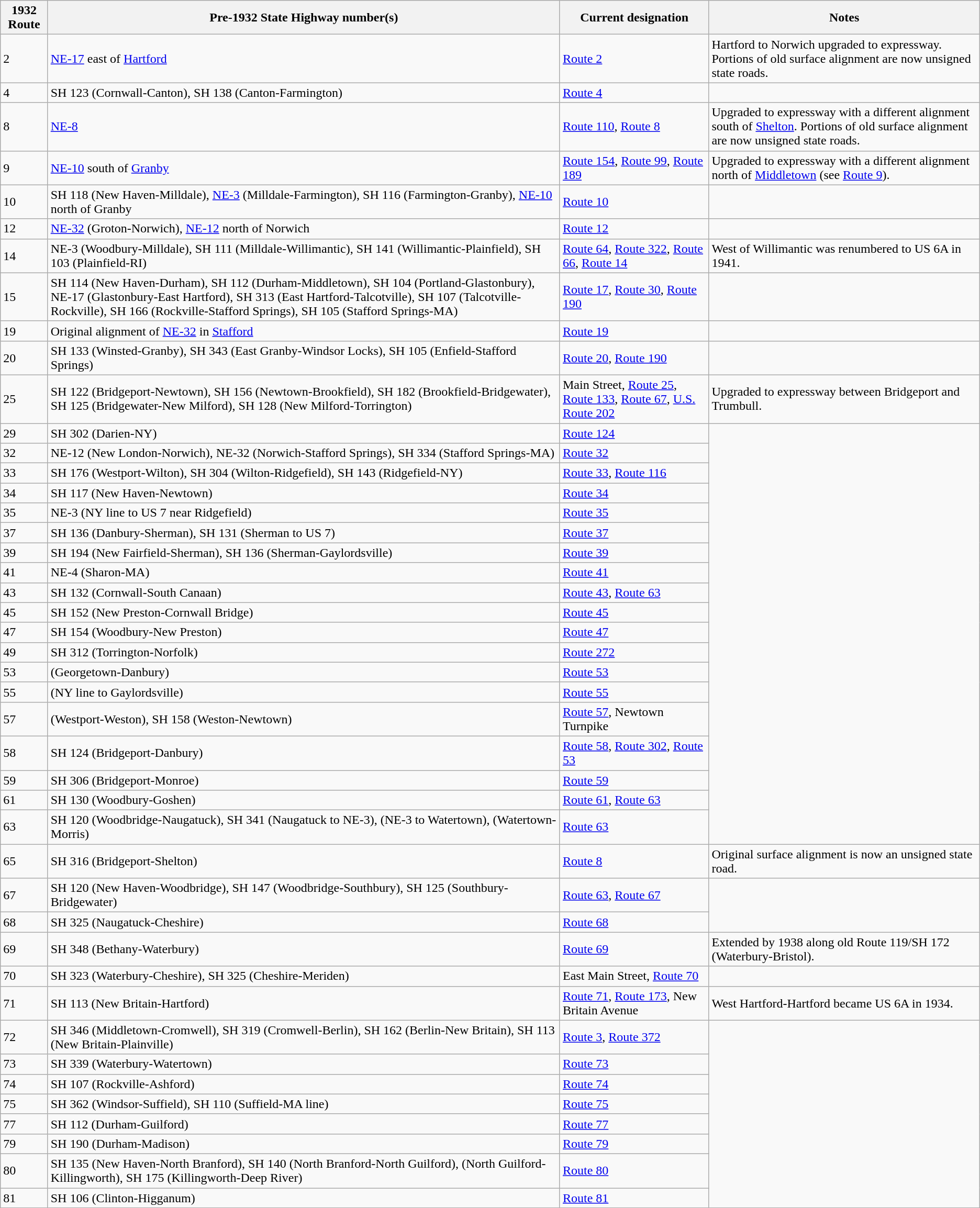<table class=wikitable>
<tr>
<th>1932 Route</th>
<th>Pre-1932 State Highway number(s)</th>
<th>Current designation</th>
<th>Notes</th>
</tr>
<tr>
<td>2</td>
<td><a href='#'>NE-17</a> east of <a href='#'>Hartford</a></td>
<td><a href='#'>Route 2</a></td>
<td>Hartford to Norwich upgraded to expressway. Portions of old surface alignment are now unsigned state roads.</td>
</tr>
<tr>
<td>4</td>
<td>SH 123 (Cornwall-Canton), SH 138 (Canton-Farmington)</td>
<td><a href='#'>Route 4</a></td>
</tr>
<tr>
<td>8</td>
<td><a href='#'>NE-8</a></td>
<td><a href='#'>Route 110</a>, <a href='#'>Route 8</a></td>
<td>Upgraded to expressway with a different alignment south of <a href='#'>Shelton</a>. Portions of old surface alignment are now unsigned state roads.</td>
</tr>
<tr>
<td>9</td>
<td><a href='#'>NE-10</a> south of <a href='#'>Granby</a></td>
<td><a href='#'>Route 154</a>, <a href='#'>Route 99</a>, <a href='#'>Route 189</a></td>
<td>Upgraded to expressway with a different alignment north of <a href='#'>Middletown</a> (see <a href='#'>Route 9</a>).</td>
</tr>
<tr>
<td>10</td>
<td>SH 118 (New Haven-Milldale), <a href='#'>NE-3</a> (Milldale-Farmington), SH 116 (Farmington-Granby), <a href='#'>NE-10</a> north of Granby</td>
<td><a href='#'>Route 10</a></td>
<td></td>
</tr>
<tr>
<td>12</td>
<td><a href='#'>NE-32</a> (Groton-Norwich), <a href='#'>NE-12</a> north of Norwich</td>
<td><a href='#'>Route 12</a></td>
</tr>
<tr>
<td>14</td>
<td>NE-3 (Woodbury-Milldale), SH 111 (Milldale-Willimantic), SH 141 (Willimantic-Plainfield), SH 103 (Plainfield-RI)</td>
<td><a href='#'>Route 64</a>, <a href='#'>Route 322</a>, <a href='#'>Route 66</a>, <a href='#'>Route 14</a></td>
<td>West of Willimantic was renumbered to US 6A in 1941.</td>
</tr>
<tr>
<td>15</td>
<td>SH 114 (New Haven-Durham), SH 112 (Durham-Middletown), SH 104 (Portland-Glastonbury), NE-17 (Glastonbury-East Hartford), SH 313 (East Hartford-Talcotville), SH 107 (Talcotville-Rockville), SH 166 (Rockville-Stafford Springs), SH 105 (Stafford Springs-MA)</td>
<td><a href='#'>Route 17</a>, <a href='#'>Route 30</a>, <a href='#'>Route 190</a></td>
<td></td>
</tr>
<tr>
<td>19</td>
<td>Original alignment of <a href='#'>NE-32</a> in <a href='#'>Stafford</a></td>
<td><a href='#'>Route 19</a></td>
<td></td>
</tr>
<tr>
<td>20</td>
<td>SH 133 (Winsted-Granby), SH 343 (East Granby-Windsor Locks), SH 105 (Enfield-Stafford Springs)</td>
<td><a href='#'>Route 20</a>, <a href='#'>Route 190</a></td>
<td></td>
</tr>
<tr>
<td>25</td>
<td>SH 122 (Bridgeport-Newtown), SH 156 (Newtown-Brookfield), SH 182 (Brookfield-Bridgewater), SH 125 (Bridgewater-New Milford), SH 128 (New Milford-Torrington)</td>
<td>Main Street, <a href='#'>Route 25</a>, <a href='#'>Route 133</a>, <a href='#'>Route 67</a>, <a href='#'>U.S. Route 202</a></td>
<td>Upgraded to expressway between Bridgeport and Trumbull.</td>
</tr>
<tr>
<td>29</td>
<td>SH 302 (Darien-NY)</td>
<td><a href='#'>Route 124</a></td>
</tr>
<tr>
<td>32</td>
<td>NE-12 (New London-Norwich), NE-32 (Norwich-Stafford Springs), SH 334 (Stafford Springs-MA)</td>
<td><a href='#'>Route 32</a></td>
</tr>
<tr>
<td>33</td>
<td>SH 176 (Westport-Wilton), SH 304 (Wilton-Ridgefield), SH 143 (Ridgefield-NY)</td>
<td><a href='#'>Route 33</a>, <a href='#'>Route 116</a></td>
</tr>
<tr>
<td>34</td>
<td>SH 117 (New Haven-Newtown)</td>
<td><a href='#'>Route 34</a></td>
</tr>
<tr>
<td>35</td>
<td>NE-3 (NY line to US 7 near Ridgefield)</td>
<td><a href='#'>Route 35</a></td>
</tr>
<tr>
<td>37</td>
<td>SH 136 (Danbury-Sherman), SH 131 (Sherman to US 7)</td>
<td><a href='#'>Route 37</a></td>
</tr>
<tr>
<td>39</td>
<td>SH 194 (New Fairfield-Sherman), SH 136 (Sherman-Gaylordsville)</td>
<td><a href='#'>Route 39</a></td>
</tr>
<tr>
<td>41</td>
<td>NE-4 (Sharon-MA)</td>
<td><a href='#'>Route 41</a></td>
</tr>
<tr>
<td>43</td>
<td>SH 132 (Cornwall-South Canaan)</td>
<td><a href='#'>Route 43</a>, <a href='#'>Route 63</a></td>
</tr>
<tr>
<td>45</td>
<td>SH 152 (New Preston-Cornwall Bridge)</td>
<td><a href='#'>Route 45</a></td>
</tr>
<tr>
<td>47</td>
<td>SH 154 (Woodbury-New Preston)</td>
<td><a href='#'>Route 47</a></td>
</tr>
<tr>
<td>49</td>
<td>SH 312 (Torrington-Norfolk)</td>
<td><a href='#'>Route 272</a></td>
</tr>
<tr>
<td>53</td>
<td>(Georgetown-Danbury)</td>
<td><a href='#'>Route 53</a></td>
</tr>
<tr>
<td>55</td>
<td>(NY line to Gaylordsville)</td>
<td><a href='#'>Route 55</a></td>
</tr>
<tr>
<td>57</td>
<td>(Westport-Weston), SH 158 (Weston-Newtown)</td>
<td><a href='#'>Route 57</a>, Newtown Turnpike</td>
</tr>
<tr>
<td>58</td>
<td>SH 124 (Bridgeport-Danbury)</td>
<td><a href='#'>Route 58</a>, <a href='#'>Route 302</a>, <a href='#'>Route 53</a></td>
</tr>
<tr>
<td>59</td>
<td>SH 306 (Bridgeport-Monroe)</td>
<td><a href='#'>Route 59</a></td>
</tr>
<tr>
<td>61</td>
<td>SH 130 (Woodbury-Goshen)</td>
<td><a href='#'>Route 61</a>, <a href='#'>Route 63</a></td>
</tr>
<tr>
<td>63</td>
<td>SH 120 (Woodbridge-Naugatuck), SH 341 (Naugatuck to NE-3), (NE-3 to Watertown), (Watertown-Morris)</td>
<td><a href='#'>Route 63</a></td>
</tr>
<tr>
<td>65</td>
<td>SH 316 (Bridgeport-Shelton)</td>
<td><a href='#'>Route 8</a></td>
<td>Original surface alignment is now an unsigned state road.</td>
</tr>
<tr>
<td>67</td>
<td>SH 120 (New Haven-Woodbridge), SH 147 (Woodbridge-Southbury), SH 125 (Southbury-Bridgewater)</td>
<td><a href='#'>Route 63</a>, <a href='#'>Route 67</a></td>
</tr>
<tr>
<td>68</td>
<td>SH 325 (Naugatuck-Cheshire)</td>
<td><a href='#'>Route 68</a></td>
</tr>
<tr>
<td>69</td>
<td>SH 348 (Bethany-Waterbury)</td>
<td><a href='#'>Route 69</a></td>
<td>Extended by 1938 along old Route 119/SH 172 (Waterbury-Bristol).</td>
</tr>
<tr>
<td>70</td>
<td>SH 323 (Waterbury-Cheshire), SH 325 (Cheshire-Meriden)</td>
<td>East Main Street, <a href='#'>Route 70</a></td>
</tr>
<tr>
<td>71</td>
<td>SH 113 (New Britain-Hartford)</td>
<td><a href='#'>Route 71</a>, <a href='#'>Route 173</a>, New Britain Avenue</td>
<td>West Hartford-Hartford became US 6A in 1934.</td>
</tr>
<tr>
<td>72</td>
<td>SH 346 (Middletown-Cromwell), SH 319 (Cromwell-Berlin), SH 162 (Berlin-New Britain), SH 113 (New Britain-Plainville)</td>
<td><a href='#'>Route 3</a>, <a href='#'>Route 372</a></td>
</tr>
<tr>
<td>73</td>
<td>SH 339 (Waterbury-Watertown)</td>
<td><a href='#'>Route 73</a></td>
</tr>
<tr>
<td>74</td>
<td>SH 107 (Rockville-Ashford)</td>
<td><a href='#'>Route 74</a></td>
</tr>
<tr>
<td>75</td>
<td>SH 362 (Windsor-Suffield), SH 110 (Suffield-MA line)</td>
<td><a href='#'>Route 75</a></td>
</tr>
<tr>
<td>77</td>
<td>SH 112 (Durham-Guilford)</td>
<td><a href='#'>Route 77</a></td>
</tr>
<tr>
<td>79</td>
<td>SH 190 (Durham-Madison)</td>
<td><a href='#'>Route 79</a></td>
</tr>
<tr>
<td>80</td>
<td>SH 135 (New Haven-North Branford), SH 140 (North Branford-North Guilford), (North Guilford-Killingworth), SH 175 (Killingworth-Deep River)</td>
<td><a href='#'>Route 80</a></td>
</tr>
<tr>
<td>81</td>
<td>SH 106 (Clinton-Higganum)</td>
<td><a href='#'>Route 81</a></td>
</tr>
</table>
